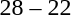<table style="text-align:center">
<tr>
<th width=200></th>
<th width=100></th>
<th width=200></th>
</tr>
<tr>
<td align=right><strong></strong></td>
<td>28 – 22</td>
<td align=left></td>
</tr>
</table>
